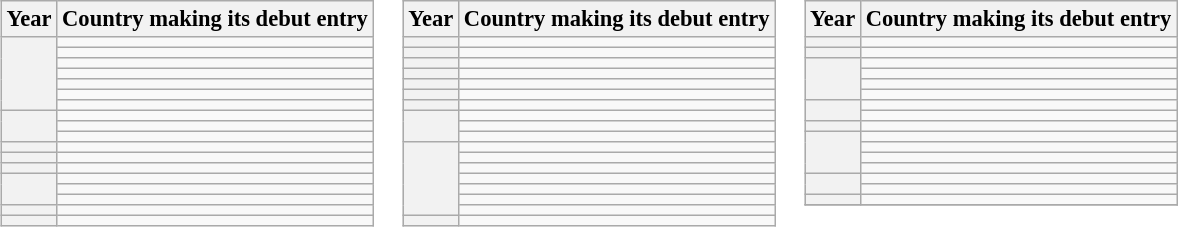<table>
<tr style="vertical-align:top">
<td><br><table class="wikitable" style="font-size:94%">
<tr>
<th scope="col">Year</th>
<th scope="col">Country making its debut entry</th>
</tr>
<tr>
<th scope="row" style="vertical-align:top center;" rowspan="7"></th>
<td></td>
</tr>
<tr>
<td></td>
</tr>
<tr>
<td></td>
</tr>
<tr>
<td></td>
</tr>
<tr>
<td></td>
</tr>
<tr>
<td></td>
</tr>
<tr>
<td></td>
</tr>
<tr>
<th scope="row" style="vertical-align:top center;" rowspan="3"></th>
<td></td>
</tr>
<tr>
<td></td>
</tr>
<tr>
<td></td>
</tr>
<tr>
<th scope="row" style="vertical-align:top;" rowspan="1"></th>
<td></td>
</tr>
<tr>
<th scope="row" style="vertical-align:top;" rowspan="1"></th>
<td></td>
</tr>
<tr>
<th scope="row" style="vertical-align:top;" rowspan="1"></th>
<td></td>
</tr>
<tr>
<th scope="row" style="vertical-align:top center;" rowspan="3"></th>
<td></td>
</tr>
<tr>
<td></td>
</tr>
<tr>
<td></td>
</tr>
<tr>
<th scope="row" style="vertical-align:top;" rowspan="1"></th>
<td></td>
</tr>
<tr>
<th scope="row" style="vertical-align:top;" rowspan="1"></th>
<td></td>
</tr>
</table>
</td>
<td><br><table class="wikitable" style="font-size:94%">
<tr>
<th scope="col">Year</th>
<th scope="col">Country making its debut entry</th>
</tr>
<tr>
<th scope="row" style="vertical-align:top;" rowspan="1"></th>
<td></td>
</tr>
<tr>
<th scope="row" style="vertical-align:top;" rowspan="1"></th>
<td></td>
</tr>
<tr>
<th scope="row" style="vertical-align:top;" rowspan="1"></th>
<td></td>
</tr>
<tr>
<th scope="row" style="vertical-align:top;" rowspan="1"></th>
<td></td>
</tr>
<tr>
<th scope="row" style="vertical-align:top center;" rowspan="1"></th>
<td></td>
</tr>
<tr>
<th scope="row" style="vertical-align:top;" rowspan="1"></th>
<td></td>
</tr>
<tr>
<th scope="row" style="vertical-align:top;" rowspan="1"></th>
<td></td>
</tr>
<tr>
<th scope="row" style="vertical-align:top center;" rowspan="3"></th>
<td></td>
</tr>
<tr>
<td></td>
</tr>
<tr>
<td></td>
</tr>
<tr>
<th scope="row" style="vertical-align:top center;" rowspan="7"></th>
<td></td>
</tr>
<tr>
<td></td>
</tr>
<tr>
<td></td>
</tr>
<tr>
<td></td>
</tr>
<tr>
<td></td>
</tr>
<tr>
<td></td>
</tr>
<tr>
<td></td>
</tr>
<tr>
<th scope="row" style="vertical-align:top center;" rowspan="1"></th>
<td></td>
</tr>
</table>
</td>
<td><br><table class="wikitable" style="font-size:94%">
<tr>
<th scope="col">Year</th>
<th scope="col">Country making its debut entry</th>
</tr>
<tr>
<th scope="row" style="vertical-align:top;" rowspan="1"></th>
<td></td>
</tr>
<tr>
<th scope="row" style="vertical-align:top;" rowspan="1"></th>
<td></td>
</tr>
<tr>
<th scope="row" style="vertical-align:top center;" rowspan="4"></th>
<td></td>
</tr>
<tr>
<td></td>
</tr>
<tr>
<td></td>
</tr>
<tr>
<td></td>
</tr>
<tr>
<th scope="row" style="vertical-align:top center;" rowspan="2"></th>
<td></td>
</tr>
<tr>
<td></td>
</tr>
<tr>
<th scope="row" style="vertical-align:top;" rowspan="1"></th>
<td></td>
</tr>
<tr>
<th scope="row" style="vertical-align:top center;" rowspan="4"></th>
<td></td>
</tr>
<tr>
<td></td>
</tr>
<tr>
<td></td>
</tr>
<tr>
<td></td>
</tr>
<tr>
<th scope="row" style="vertical-align:top center;" rowspan="2"></th>
<td></td>
</tr>
<tr>
<td></td>
</tr>
<tr>
<th scope="row" style="vertical-align:top center;" rowspan="1"></th>
<td></td>
</tr>
<tr>
</tr>
</table>
</td>
</tr>
</table>
